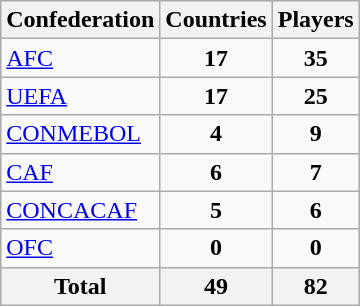<table class="wikitable sortable">
<tr>
<th scope=col>Confederation</th>
<th scope=col data-sort-type="number">Countries</th>
<th scope=col data-sort-type="number">Players</th>
</tr>
<tr>
<td><a href='#'>AFC</a></td>
<td align="center"><strong>17</strong></td>
<td align="center"><strong>35</strong></td>
</tr>
<tr>
<td><a href='#'>UEFA</a></td>
<td align="center"><strong>17</strong></td>
<td align="center"><strong>25</strong></td>
</tr>
<tr>
<td><a href='#'>CONMEBOL</a></td>
<td align="center"><strong>4</strong></td>
<td align="center"><strong>9</strong></td>
</tr>
<tr>
<td><a href='#'>CAF</a></td>
<td align="center"><strong>6</strong></td>
<td align="center"><strong>7</strong></td>
</tr>
<tr>
<td><a href='#'>CONCACAF</a></td>
<td align="center"><strong>5</strong></td>
<td align="center"><strong>6</strong></td>
</tr>
<tr>
<td><a href='#'>OFC</a></td>
<td align="center"><strong>0</strong></td>
<td align="center"><strong>0</strong></td>
</tr>
<tr>
<th>Total</th>
<th>49</th>
<th>82</th>
</tr>
</table>
